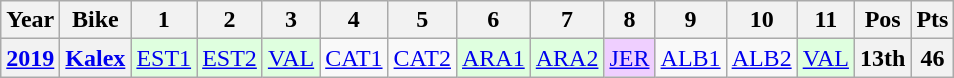<table class="wikitable" style="text-align:center">
<tr>
<th>Year</th>
<th>Bike</th>
<th>1</th>
<th>2</th>
<th>3</th>
<th>4</th>
<th>5</th>
<th>6</th>
<th>7</th>
<th>8</th>
<th>9</th>
<th>10</th>
<th>11</th>
<th>Pos</th>
<th>Pts</th>
</tr>
<tr>
<th><a href='#'>2019</a></th>
<th><a href='#'>Kalex</a></th>
<td style="background:#dfffdf;"><a href='#'>EST1</a><br></td>
<td style="background:#dfffdf;"><a href='#'>EST2</a><br></td>
<td style="background:#dfffdf;"><a href='#'>VAL</a><br></td>
<td><a href='#'>CAT1</a></td>
<td><a href='#'>CAT2</a></td>
<td style="background:#dfffdf;"><a href='#'>ARA1</a><br></td>
<td style="background:#dfffdf;"><a href='#'>ARA2</a><br></td>
<td style="background:#efcfff;"><a href='#'>JER</a><br></td>
<td><a href='#'>ALB1</a></td>
<td><a href='#'>ALB2</a></td>
<td style="background:#dfffdf;"><a href='#'>VAL</a><br></td>
<th>13th</th>
<th>46</th>
</tr>
</table>
